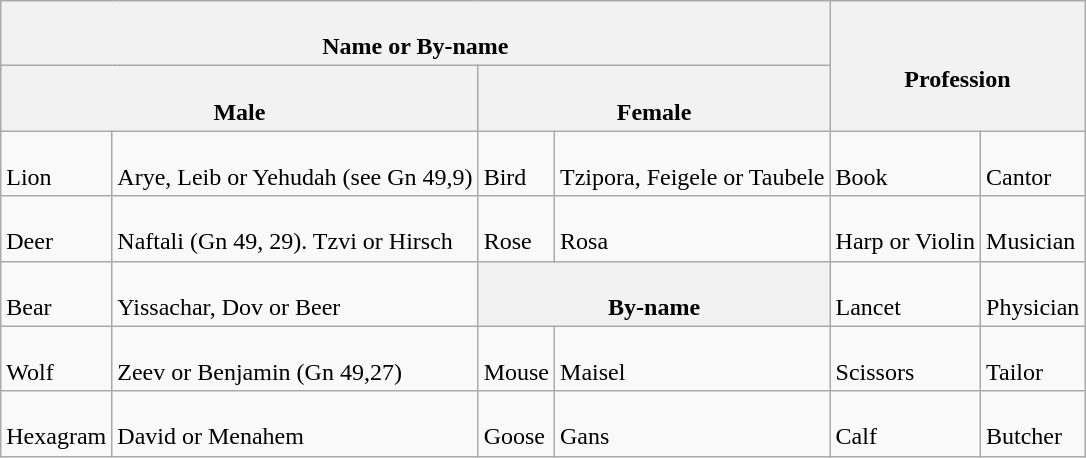<table class="wikitable">
<tr>
<th colspan="4"><br>Name or By-name</th>
<th colspan="2" rowspan="2"><br>Profession</th>
</tr>
<tr>
<th colspan="2"><br>Male</th>
<th colspan="2"><br>Female</th>
</tr>
<tr>
<td><br>Lion</td>
<td><br>Arye, Leib or Yehudah (see Gn 49,9)</td>
<td><br>Bird</td>
<td><br>Tzipora, Feigele or Taubele</td>
<td><br>Book</td>
<td><br>Cantor</td>
</tr>
<tr>
<td><br>Deer</td>
<td><br>Naftali (Gn 49, 29). Tzvi or Hirsch</td>
<td><br>Rose</td>
<td><br>Rosa</td>
<td><br>Harp or Violin</td>
<td><br>Musician</td>
</tr>
<tr>
<td><br>Bear</td>
<td><br>Yissachar, Dov or Beer</td>
<th colspan="2"><br>By-name</th>
<td><br>Lancet</td>
<td><br>Physician</td>
</tr>
<tr>
<td><br>Wolf</td>
<td><br>Zeev or Benjamin (Gn 49,27)</td>
<td><br>Mouse</td>
<td><br>Maisel</td>
<td><br>Scissors</td>
<td><br>Tailor</td>
</tr>
<tr>
<td><br>Hexagram</td>
<td><br>David or Menahem</td>
<td><br>Goose</td>
<td><br>Gans</td>
<td><br>Calf</td>
<td><br>Butcher</td>
</tr>
</table>
